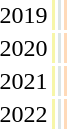<table>
<tr>
<td>2019</td>
<td style="background-color: #F7F6A8;"></td>
<td style="background-color: #DCE5E5;"></td>
<td style="background-color: #FFDAB9;"></td>
</tr>
<tr>
<td>2020</td>
<td style="background-color: #F7F6A8;"></td>
<td style="background-color: #DCE5E5;"></td>
<td style="background-color: #FFDAB9;"></td>
</tr>
<tr>
<td>2021</td>
<td style="background-color: #F7F6A8;"></td>
<td style="background-color: #DCE5E5;"></td>
<td style="background-color: #FFDAB9;"></td>
</tr>
<tr>
<td>2022</td>
<td style="background-color: #F7F6A8;"></td>
<td style="background-color: #DCE5E5;"></td>
<td style="background-color: #FFDAB9;"></td>
</tr>
</table>
